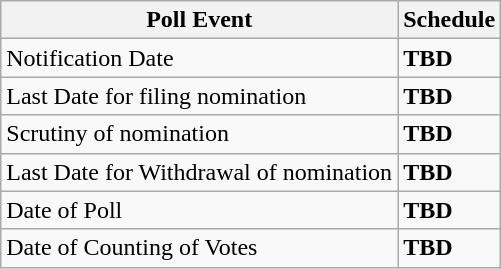<table class="wikitable">
<tr>
<th>Poll Event</th>
<th>Schedule</th>
</tr>
<tr>
<td>Notification Date</td>
<td><strong>TBD</strong></td>
</tr>
<tr>
<td>Last Date for filing nomination</td>
<td><strong>TBD</strong></td>
</tr>
<tr>
<td>Scrutiny of nomination</td>
<td><strong>TBD</strong></td>
</tr>
<tr>
<td>Last Date for Withdrawal of nomination</td>
<td><strong>TBD</strong></td>
</tr>
<tr>
<td>Date of Poll</td>
<td><strong>TBD</strong></td>
</tr>
<tr>
<td>Date of Counting of Votes</td>
<td><strong>TBD</strong></td>
</tr>
</table>
